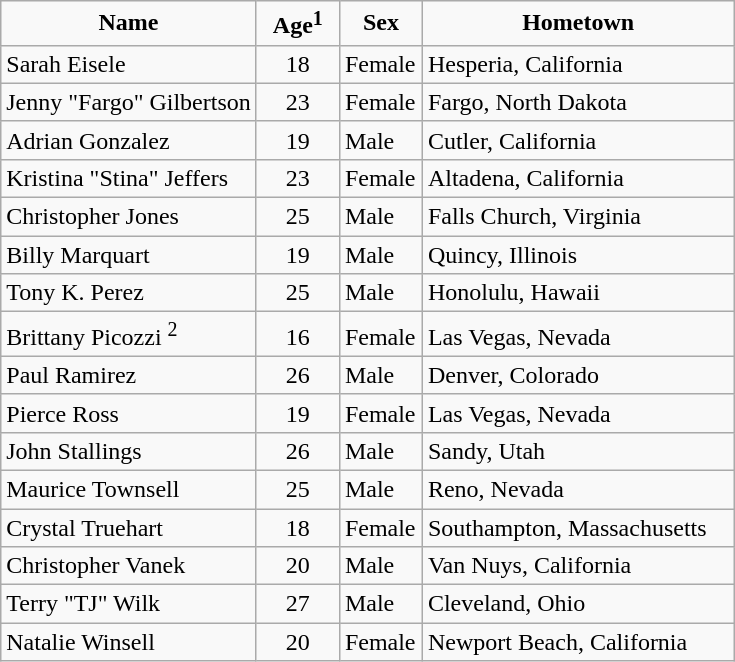<table class="wikitable" generated at some point with >
<tr style="font-weight:bold" align="center">
<td>Name</td>
<td width="48">Age<span><sup>1</sup></span></td>
<td width="48">Sex</td>
<td width="200.25">Hometown</td>
</tr>
<tr valign="bottom">
<td>Sarah Eisele</td>
<td align="center">18</td>
<td>Female</td>
<td>Hesperia, California</td>
</tr>
<tr valign="bottom">
<td>Jenny "Fargo" Gilbertson</td>
<td align="center">23</td>
<td>Female</td>
<td>Fargo, North Dakota</td>
</tr>
<tr valign="bottom">
<td>Adrian Gonzalez</td>
<td align="center">19</td>
<td>Male</td>
<td>Cutler, California</td>
</tr>
<tr valign="bottom">
<td>Kristina "Stina" Jeffers</td>
<td align="center">23</td>
<td>Female</td>
<td>Altadena, California</td>
</tr>
<tr valign="bottom">
<td>Christopher Jones</td>
<td align="center">25</td>
<td>Male</td>
<td>Falls Church, Virginia</td>
</tr>
<tr valign="bottom">
<td>Billy Marquart</td>
<td align="center">19</td>
<td>Male</td>
<td>Quincy, Illinois</td>
</tr>
<tr valign="bottom">
<td>Tony K. Perez</td>
<td align="center">25</td>
<td>Male</td>
<td>Honolulu, Hawaii</td>
</tr>
<tr valign="bottom">
<td>Brittany Picozzi <span><sup>2</sup></span></td>
<td align="center">16</td>
<td>Female</td>
<td>Las Vegas, Nevada</td>
</tr>
<tr valign="bottom">
<td>Paul Ramirez</td>
<td align="center">26</td>
<td>Male</td>
<td>Denver, Colorado</td>
</tr>
<tr valign="bottom">
<td>Pierce Ross</td>
<td align="center">19</td>
<td>Female</td>
<td>Las Vegas, Nevada</td>
</tr>
<tr valign="bottom">
<td>John Stallings</td>
<td align="center">26</td>
<td>Male</td>
<td>Sandy, Utah</td>
</tr>
<tr valign="bottom">
<td>Maurice Townsell</td>
<td align="center">25</td>
<td>Male</td>
<td>Reno, Nevada</td>
</tr>
<tr valign="bottom">
<td>Crystal Truehart</td>
<td align="center">18</td>
<td>Female</td>
<td>Southampton, Massachusetts</td>
</tr>
<tr valign="bottom">
<td>Christopher Vanek</td>
<td align="center">20</td>
<td>Male</td>
<td>Van Nuys, California</td>
</tr>
<tr valign="bottom">
<td>Terry "TJ" Wilk</td>
<td align="center">27</td>
<td>Male</td>
<td>Cleveland, Ohio</td>
</tr>
<tr valign="bottom">
<td>Natalie Winsell</td>
<td align="center">20</td>
<td>Female</td>
<td>Newport Beach, California</td>
</tr>
</table>
